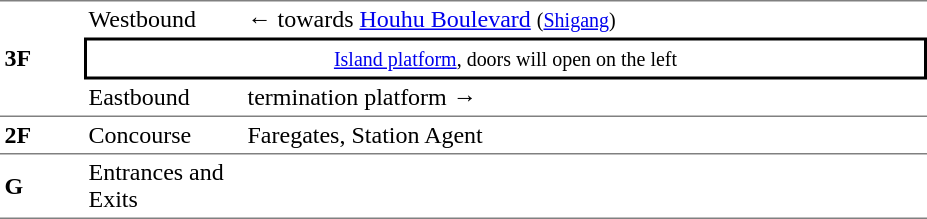<table table border=0 cellspacing=0 cellpadding=3>
<tr>
<td style="border-top:solid 1px gray;border-bottom:solid 1px gray;" rowspan=3><strong>3F</strong></td>
<td style="border-top:solid 1px gray;">Westbound</td>
<td style="border-top:solid 1px gray;">←  towards <a href='#'>Houhu Boulevard</a> <small>(<a href='#'>Shigang</a>)</small></td>
</tr>
<tr>
<td style="border-right:solid 2px black;border-left:solid 2px black;border-top:solid 2px black;border-bottom:solid 2px black;text-align:center;" colspan=2><small><a href='#'>Island platform</a>, doors will open on the left</small></td>
</tr>
<tr>
<td style="border-bottom:solid 1px gray;">Eastbound</td>
<td style="border-bottom:solid 1px gray;"> termination platform →</td>
</tr>
<tr>
<td style="border-top:solid 0px gray;border-bottom:solid 1px gray;" width=50><strong>2F</strong></td>
<td style="border-top:solid 0px gray;border-bottom:solid 1px gray;" width=100>Concourse</td>
<td style="border-top:solid 0px gray;border-bottom:solid 1px gray;" width=450>Faregates, Station Agent</td>
</tr>
<tr>
<td style="border-top:solid 0px gray;border-bottom:solid 1px gray;" width=50><strong>G</strong></td>
<td style="border-top:solid 0px gray;border-bottom:solid 1px gray;" width=100>Entrances and Exits</td>
<td style="border-top:solid 0px gray;border-bottom:solid 1px gray;" width=450></td>
</tr>
</table>
